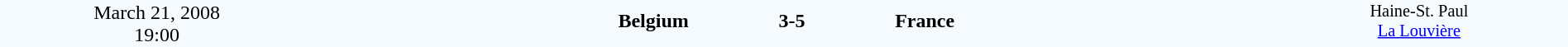<table style="width: 100%; background:#F5FAFF;" cellspacing="0">
<tr>
<td align=center rowspan=3 width=20%>March 21, 2008<br>19:00</td>
</tr>
<tr>
<td width=24% align=right><strong>Belgium</strong></td>
<td align=center width=13%><strong>3-5</strong></td>
<td width=24%><strong>France</strong></td>
<td style=font-size:85% rowspan=3 valign=top align=center>Haine-St. Paul<br><a href='#'>La Louvière</a></td>
</tr>
<tr style=font-size:85%>
<td align=right valign=top></td>
<td></td>
<td></td>
</tr>
</table>
